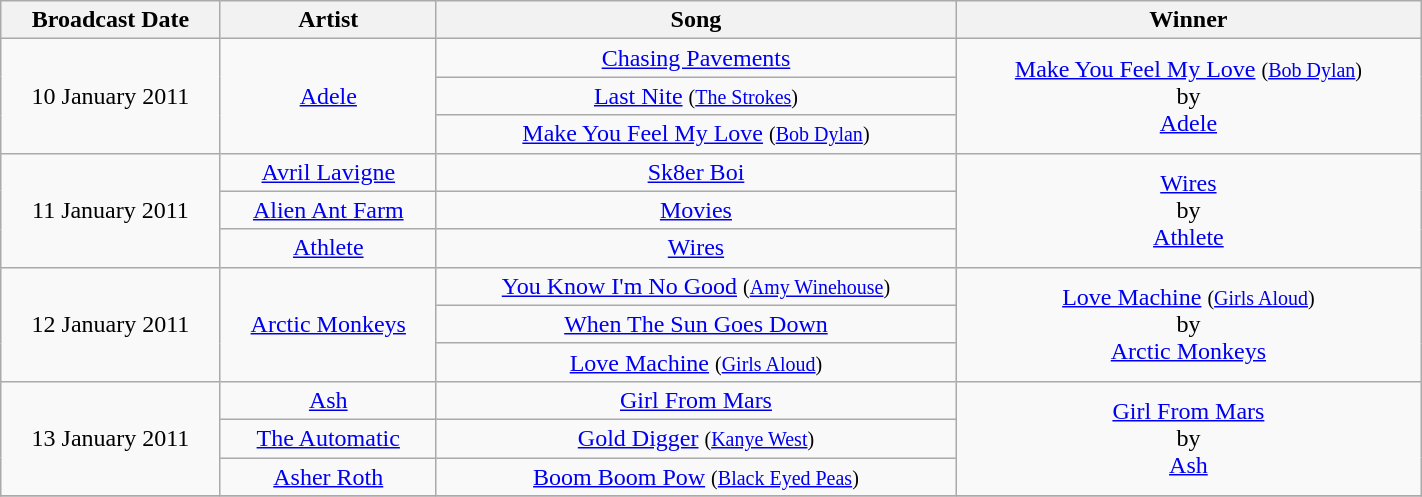<table class="wikitable" style="text-align:center" width=75%>
<tr>
<th>Broadcast Date</th>
<th>Artist</th>
<th>Song</th>
<th>Winner</th>
</tr>
<tr>
<td Rowspan='3'>10 January 2011</td>
<td Rowspan='3'><a href='#'>Adele</a></td>
<td><a href='#'>Chasing Pavements</a></td>
<td Rowspan='3'><a href='#'>Make You Feel My Love</a> <small>(<a href='#'>Bob Dylan</a>)</small><br>by<br><a href='#'>Adele</a></td>
</tr>
<tr>
<td><a href='#'>Last Nite</a> <small>(<a href='#'>The Strokes</a>)</small></td>
</tr>
<tr>
<td><a href='#'>Make You Feel My Love</a> <small>(<a href='#'>Bob Dylan</a>)</small></td>
</tr>
<tr>
<td Rowspan='3'>11 January 2011</td>
<td><a href='#'>Avril Lavigne</a></td>
<td><a href='#'>Sk8er Boi</a></td>
<td Rowspan='3'><a href='#'>Wires</a><br>by<br><a href='#'>Athlete</a></td>
</tr>
<tr>
<td><a href='#'>Alien Ant Farm</a></td>
<td><a href='#'>Movies</a></td>
</tr>
<tr>
<td><a href='#'>Athlete</a></td>
<td><a href='#'>Wires</a></td>
</tr>
<tr>
<td Rowspan='3'>12 January 2011</td>
<td Rowspan='3'><a href='#'>Arctic Monkeys</a></td>
<td><a href='#'>You Know I'm No Good</a> <small>(<a href='#'>Amy Winehouse</a>)</small></td>
<td Rowspan='3'><a href='#'>Love Machine</a> <small>(<a href='#'>Girls Aloud</a>)</small><br>by<br><a href='#'>Arctic Monkeys</a></td>
</tr>
<tr>
<td><a href='#'>When The Sun Goes Down</a></td>
</tr>
<tr>
<td><a href='#'>Love Machine</a> <small>(<a href='#'>Girls Aloud</a>)</small></td>
</tr>
<tr>
<td Rowspan='3'>13 January 2011</td>
<td><a href='#'>Ash</a></td>
<td><a href='#'>Girl From Mars</a></td>
<td Rowspan='3'><a href='#'>Girl From Mars</a><br>by<br><a href='#'>Ash</a></td>
</tr>
<tr>
<td><a href='#'>The Automatic</a></td>
<td><a href='#'>Gold Digger</a> <small>(<a href='#'>Kanye West</a>)</small></td>
</tr>
<tr>
<td><a href='#'>Asher Roth</a></td>
<td><a href='#'>Boom Boom Pow</a> <small>(<a href='#'>Black Eyed Peas</a>)</small></td>
</tr>
<tr>
</tr>
</table>
